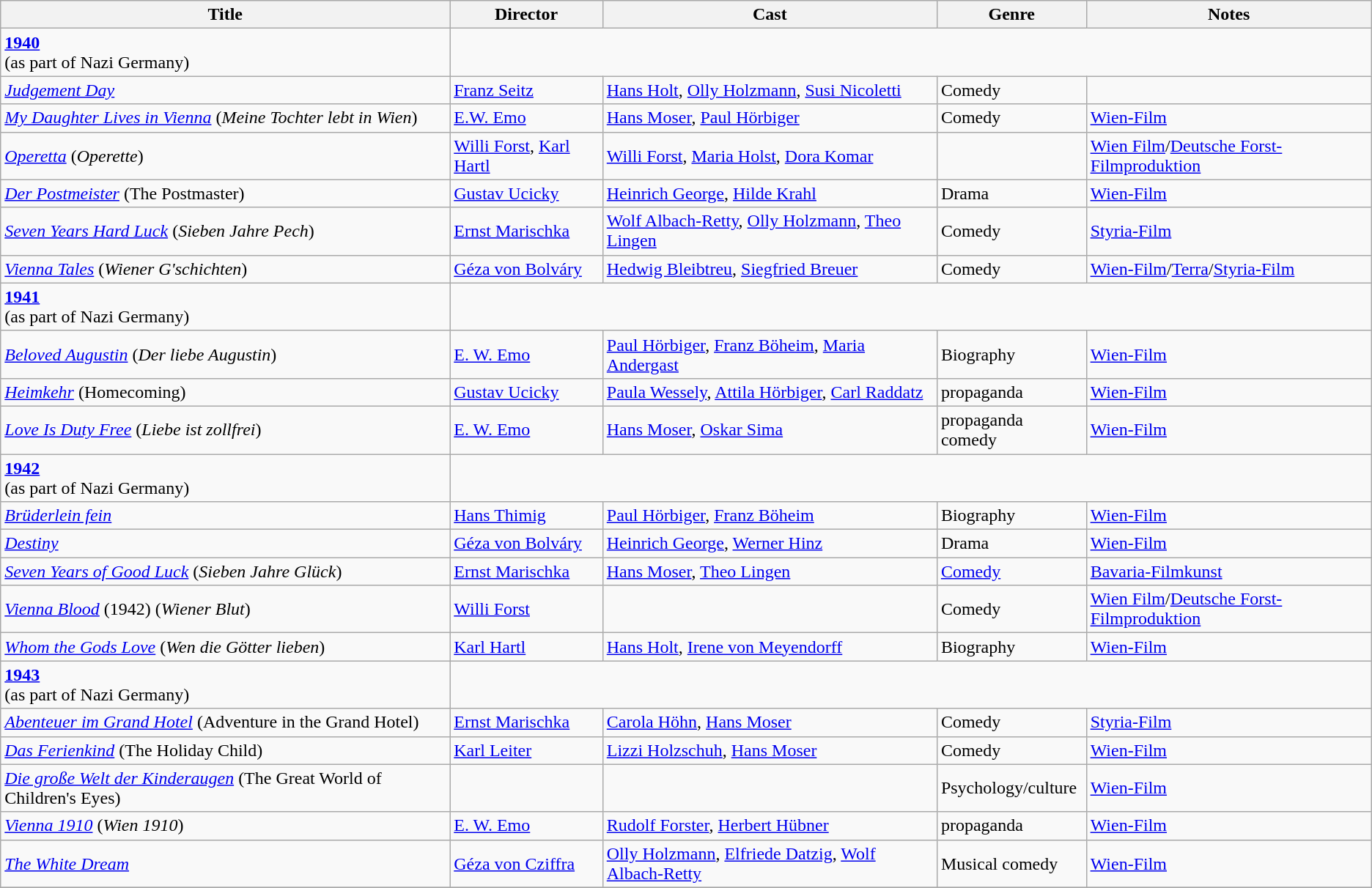<table class="wikitable">
<tr>
<th>Title</th>
<th>Director</th>
<th>Cast</th>
<th>Genre</th>
<th>Notes</th>
</tr>
<tr>
<td><strong><a href='#'>1940</a></strong> <br> (as part of Nazi Germany)</td>
</tr>
<tr>
<td><em><a href='#'>Judgement Day</a></em></td>
<td><a href='#'>Franz Seitz</a></td>
<td><a href='#'>Hans Holt</a>, <a href='#'>Olly Holzmann</a>, <a href='#'>Susi Nicoletti</a></td>
<td>Comedy</td>
<td></td>
</tr>
<tr>
<td><em><a href='#'>My Daughter Lives in Vienna</a></em> (<em>Meine Tochter lebt in Wien</em>)</td>
<td><a href='#'>E.W. Emo</a></td>
<td><a href='#'>Hans Moser</a>, <a href='#'>Paul Hörbiger</a></td>
<td>Comedy</td>
<td><a href='#'>Wien-Film</a></td>
</tr>
<tr>
<td><em><a href='#'>Operetta</a></em> (<em>Operette</em>)</td>
<td><a href='#'>Willi Forst</a>, <a href='#'>Karl Hartl</a></td>
<td><a href='#'>Willi Forst</a>, <a href='#'>Maria Holst</a>, <a href='#'>Dora Komar</a></td>
<td></td>
<td><a href='#'>Wien Film</a>/<a href='#'>Deutsche Forst-Filmproduktion</a></td>
</tr>
<tr>
<td><em><a href='#'>Der Postmeister</a></em> (The Postmaster)</td>
<td><a href='#'>Gustav Ucicky</a></td>
<td><a href='#'>Heinrich George</a>, <a href='#'>Hilde Krahl</a></td>
<td>Drama</td>
<td><a href='#'>Wien-Film</a></td>
</tr>
<tr>
<td><em><a href='#'>Seven Years Hard Luck</a></em> (<em>Sieben Jahre Pech</em>)</td>
<td><a href='#'>Ernst Marischka</a></td>
<td><a href='#'>Wolf Albach-Retty</a>, <a href='#'>Olly Holzmann</a>, <a href='#'>Theo Lingen</a></td>
<td>Comedy</td>
<td><a href='#'>Styria-Film</a></td>
</tr>
<tr>
<td><em><a href='#'>Vienna Tales</a></em> (<em>Wiener G'schichten</em>)</td>
<td><a href='#'>Géza von Bolváry</a></td>
<td><a href='#'>Hedwig Bleibtreu</a>, <a href='#'>Siegfried Breuer</a></td>
<td>Comedy</td>
<td><a href='#'>Wien-Film</a>/<a href='#'>Terra</a>/<a href='#'>Styria-Film</a></td>
</tr>
<tr>
<td><strong><a href='#'>1941</a></strong> <br> (as part of Nazi Germany)</td>
</tr>
<tr>
<td><em><a href='#'>Beloved Augustin</a></em> (<em>Der liebe Augustin</em>)</td>
<td><a href='#'>E. W. Emo</a></td>
<td><a href='#'>Paul Hörbiger</a>, <a href='#'>Franz Böheim</a>, <a href='#'>Maria Andergast</a></td>
<td>Biography</td>
<td><a href='#'>Wien-Film</a></td>
</tr>
<tr>
<td><em><a href='#'>Heimkehr</a></em> (Homecoming)</td>
<td><a href='#'>Gustav Ucicky</a></td>
<td><a href='#'>Paula Wessely</a>, <a href='#'>Attila Hörbiger</a>, <a href='#'>Carl Raddatz</a></td>
<td>propaganda</td>
<td><a href='#'>Wien-Film</a></td>
</tr>
<tr>
<td><em><a href='#'>Love Is Duty Free</a></em> (<em>Liebe ist zollfrei</em>)</td>
<td><a href='#'>E. W. Emo</a></td>
<td><a href='#'>Hans Moser</a>, <a href='#'>Oskar Sima</a></td>
<td>propaganda comedy</td>
<td><a href='#'>Wien-Film</a></td>
</tr>
<tr>
<td><strong><a href='#'>1942</a></strong> <br> (as part of Nazi Germany)</td>
</tr>
<tr>
<td><em><a href='#'>Brüderlein fein</a></em></td>
<td><a href='#'>Hans Thimig</a></td>
<td><a href='#'>Paul Hörbiger</a>, <a href='#'>Franz Böheim</a></td>
<td>Biography</td>
<td><a href='#'>Wien-Film</a></td>
</tr>
<tr>
<td><em><a href='#'>Destiny</a></em></td>
<td><a href='#'>Géza von Bolváry</a></td>
<td><a href='#'>Heinrich George</a>, <a href='#'>Werner Hinz</a></td>
<td>Drama</td>
<td><a href='#'>Wien-Film</a></td>
</tr>
<tr>
<td><em><a href='#'>Seven Years of Good Luck</a></em> (<em>Sieben Jahre Glück</em>)</td>
<td><a href='#'>Ernst Marischka</a></td>
<td><a href='#'>Hans Moser</a>, <a href='#'>Theo Lingen</a></td>
<td><a href='#'>Comedy</a></td>
<td><a href='#'>Bavaria-Filmkunst</a></td>
</tr>
<tr>
<td><em><a href='#'>Vienna Blood</a></em> (1942) (<em>Wiener Blut</em>)</td>
<td><a href='#'>Willi Forst</a></td>
<td></td>
<td>Comedy</td>
<td><a href='#'>Wien Film</a>/<a href='#'>Deutsche Forst-Filmproduktion</a></td>
</tr>
<tr>
<td><em><a href='#'>Whom the Gods Love</a></em> (<em>Wen die Götter lieben</em>)</td>
<td><a href='#'>Karl Hartl</a></td>
<td><a href='#'>Hans Holt</a>, <a href='#'>Irene von Meyendorff</a></td>
<td>Biography</td>
<td><a href='#'>Wien-Film</a></td>
</tr>
<tr>
<td><strong><a href='#'>1943</a></strong> <br> (as part of Nazi Germany)</td>
</tr>
<tr>
<td><em><a href='#'>Abenteuer im Grand Hotel</a></em> (Adventure in the Grand Hotel)</td>
<td><a href='#'>Ernst Marischka</a></td>
<td><a href='#'>Carola Höhn</a>, <a href='#'>Hans Moser</a></td>
<td>Comedy</td>
<td><a href='#'>Styria-Film</a></td>
</tr>
<tr>
<td><em><a href='#'>Das Ferienkind</a></em> (The Holiday Child)</td>
<td><a href='#'>Karl Leiter</a></td>
<td><a href='#'>Lizzi Holzschuh</a>, <a href='#'>Hans Moser</a></td>
<td>Comedy</td>
<td><a href='#'>Wien-Film</a></td>
</tr>
<tr>
<td><em><a href='#'>Die große Welt der Kinderaugen</a></em> (The Great World of Children's Eyes)</td>
<td></td>
<td></td>
<td>Psychology/culture</td>
<td><a href='#'>Wien-Film</a></td>
</tr>
<tr>
<td><em><a href='#'>Vienna 1910</a></em> (<em>Wien 1910</em>)</td>
<td><a href='#'>E. W. Emo</a></td>
<td><a href='#'>Rudolf Forster</a>, <a href='#'>Herbert Hübner</a></td>
<td>propaganda</td>
<td><a href='#'>Wien-Film</a></td>
</tr>
<tr>
<td><em><a href='#'>The White Dream</a></em></td>
<td><a href='#'>Géza von Cziffra</a></td>
<td><a href='#'>Olly Holzmann</a>, <a href='#'>Elfriede Datzig</a>, <a href='#'>Wolf Albach-Retty</a></td>
<td>Musical comedy</td>
<td><a href='#'>Wien-Film</a></td>
</tr>
<tr>
</tr>
</table>
